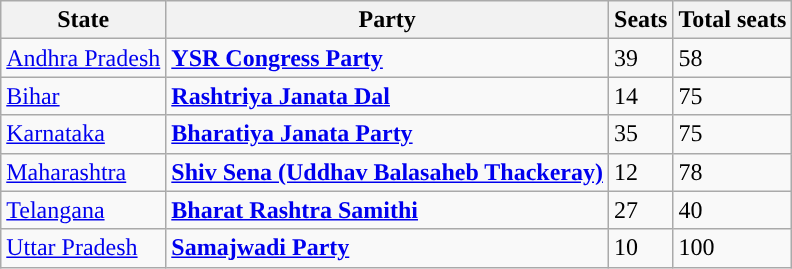<table class="wikitable sortable">
<tr>
<th>State</th>
<th>Party</th>
<th>Seats</th>
<th>Total seats</th>
</tr>
<tr>
<td><a href='#'>Andhra Pradesh</a></td>
<td><a href='#'><span><strong>YSR Congress Party</strong></span></a></td>
<td>39</td>
<td>58</td>
</tr>
<tr>
<td><a href='#'>Bihar</a></td>
<td><a href='#'><span><strong>Rashtriya Janata Dal</strong></span></a></td>
<td>14</td>
<td>75</td>
</tr>
<tr>
<td><a href='#'>Karnataka</a></td>
<td><a href='#'><span><strong>Bharatiya Janata Party</strong></span></a></td>
<td>35</td>
<td>75</td>
</tr>
<tr>
<td><a href='#'>Maharashtra</a></td>
<td><a href='#'><span><strong>Shiv Sena (Uddhav Balasaheb Thackeray)</strong></span></a></td>
<td>12</td>
<td>78</td>
</tr>
<tr>
<td><a href='#'>Telangana</a></td>
<td><a href='#'><span><strong>Bharat Rashtra Samithi</strong></span></a></td>
<td>27</td>
<td>40</td>
</tr>
<tr>
<td><a href='#'>Uttar Pradesh</a></td>
<td><a href='#'><span><strong>Samajwadi Party</strong></span></a></td>
<td>10</td>
<td>100</td>
</tr>
</table>
